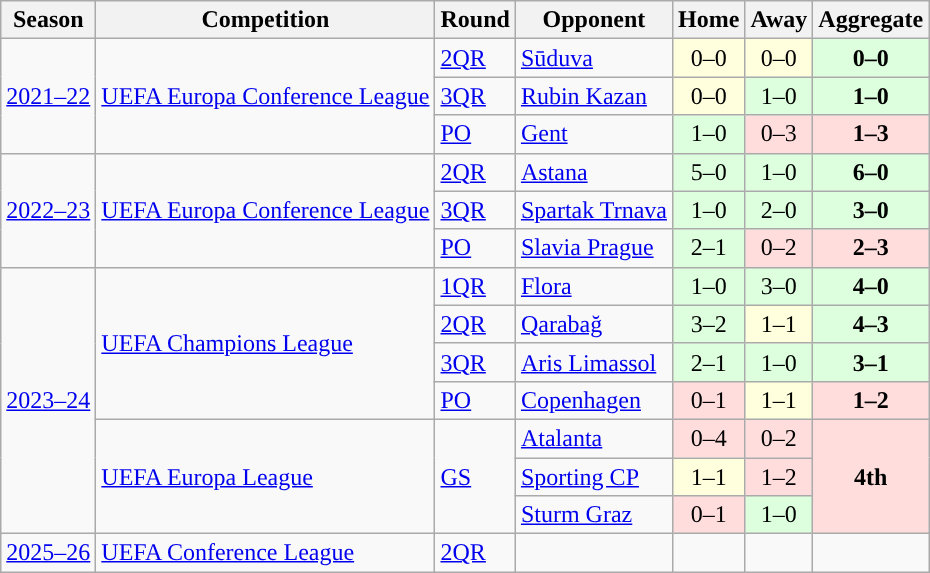<table class="wikitable">
<tr>
<th>Season</th>
<th>Competition</th>
<th>Round</th>
<th>Opponent</th>
<th>Home</th>
<th>Away</th>
<th>Aggregate</th>
</tr>
<tr>
<td rowspan=3><a href='#'>2021–22</a></td>
<td rowspan=3><a href='#'>UEFA Europa Conference League</a></td>
<td><a href='#'>2QR</a></td>
<td> <a href='#'>Sūduva</a></td>
<td style="text-align:center; background:#ffd;">0–0 </td>
<td style="text-align:center; background:#ffd;">0–0</td>
<td style="background:#dfd; text-align:center;"><strong>0–0 </strong></td>
</tr>
<tr>
<td><a href='#'>3QR</a></td>
<td> <a href='#'>Rubin Kazan</a></td>
<td style="text-align:center; background:#ffd;">0–0</td>
<td style="text-align:center; background:#dfd;">1–0 </td>
<td style="background:#dfd; text-align:center;"><strong>1–0</strong></td>
</tr>
<tr>
<td><a href='#'>PO</a></td>
<td> <a href='#'>Gent</a></td>
<td style="text-align:center; background:#dfd;">1–0</td>
<td style="text-align:center; background:#fdd;">0–3</td>
<td style="background:#fdd; text-align:center;"><strong>1–3</strong></td>
</tr>
<tr>
<td rowspan=3><a href='#'>2022–23</a></td>
<td rowspan=3><a href='#'>UEFA Europa Conference League</a></td>
<td><a href='#'>2QR</a></td>
<td> <a href='#'>Astana</a></td>
<td style="text-align:center; background:#dfd;">5–0</td>
<td style="text-align:center; background:#dfd;">1–0</td>
<td style="background:#dfd; text-align:center;"><strong>6–0</strong></td>
</tr>
<tr>
<td><a href='#'>3QR</a></td>
<td> <a href='#'>Spartak Trnava</a></td>
<td style="text-align:center; background:#dfd;">1–0</td>
<td style="text-align:center; background:#dfd;">2–0</td>
<td style="text-align:center; background:#dfd;"><strong>3–0</strong></td>
</tr>
<tr>
<td><a href='#'>PO</a></td>
<td> <a href='#'>Slavia Prague</a></td>
<td style="text-align:center; background:#dfd;">2–1</td>
<td style="text-align:center; background:#fdd;">0–2 </td>
<td style="background:#fdd; text-align:center;"><strong>2–3</strong></td>
</tr>
<tr>
<td rowspan="7"><a href='#'>2023–24</a></td>
<td rowspan=4><a href='#'>UEFA Champions League</a></td>
<td><a href='#'>1QR</a></td>
<td> <a href='#'>Flora</a></td>
<td style="text-align:center; background:#dfd;">1–0</td>
<td style="text-align:center; background:#dfd;">3–0</td>
<td style="text-align:center; background:#dfd;"><strong>4–0</strong></td>
</tr>
<tr>
<td><a href='#'>2QR</a></td>
<td> <a href='#'>Qarabağ</a></td>
<td style="text-align:center; background:#dfd;">3–2</td>
<td style="text-align:center; background:#ffd;">1–1</td>
<td style="text-align:center; background:#dfd;"><strong>4–3</strong></td>
</tr>
<tr>
<td><a href='#'>3QR</a></td>
<td> <a href='#'>Aris Limassol</a></td>
<td style="text-align:center; background:#dfd;">2–1</td>
<td style="text-align:center; background:#dfd;">1–0</td>
<td style="text-align:center; background:#dfd;"><strong>3–1</strong></td>
</tr>
<tr>
<td><a href='#'>PO</a></td>
<td> <a href='#'>Copenhagen</a></td>
<td style="text-align:center; background:#fdd;">0–1</td>
<td style="text-align:center; background:#ffd;">1–1</td>
<td style="background:#fdd; text-align:center;"><strong>1–2</strong></td>
</tr>
<tr>
<td rowspan="3"><a href='#'>UEFA Europa League</a></td>
<td rowspan="3"><a href='#'>GS</a></td>
<td> <a href='#'>Atalanta</a></td>
<td style="text-align:center; background:#fdd;">0–4</td>
<td style="text-align:center; background:#fdd;">0–2</td>
<td rowspan="3" style="background:#fdd; text-align:center;"><strong>4th</strong></td>
</tr>
<tr>
<td> <a href='#'>Sporting CP</a></td>
<td style="text-align:center; background:#ffd;">1–1</td>
<td style="text-align:center; background:#fdd;">1–2</td>
</tr>
<tr>
<td> <a href='#'>Sturm Graz</a></td>
<td style="text-align:center; background:#fdd;">0–1</td>
<td style="text-align:center; background:#dfd;">1–0</td>
</tr>
<tr>
<td><a href='#'>2025–26</a></td>
<td><a href='#'>UEFA Conference League</a></td>
<td><a href='#'>2QR</a></td>
<td></td>
<td style="text-align:center;"></td>
<td style="text-align:center;"></td>
<td text-align:center;"></td>
</tr>
</table>
